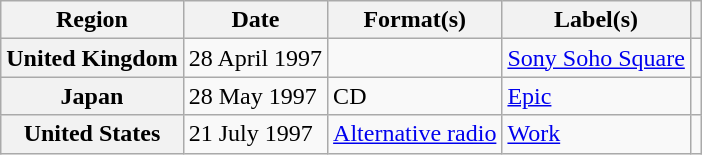<table class="wikitable plainrowheaders">
<tr>
<th scope="col">Region</th>
<th scope="col">Date</th>
<th scope="col">Format(s)</th>
<th scope="col">Label(s)</th>
<th scope="col"></th>
</tr>
<tr>
<th scope="row">United Kingdom</th>
<td>28 April 1997</td>
<td></td>
<td><a href='#'>Sony Soho Square</a></td>
<td></td>
</tr>
<tr>
<th scope="row">Japan</th>
<td>28 May 1997</td>
<td>CD</td>
<td><a href='#'>Epic</a></td>
<td></td>
</tr>
<tr>
<th scope="row">United States</th>
<td>21 July 1997</td>
<td><a href='#'>Alternative radio</a></td>
<td><a href='#'>Work</a></td>
<td></td>
</tr>
</table>
